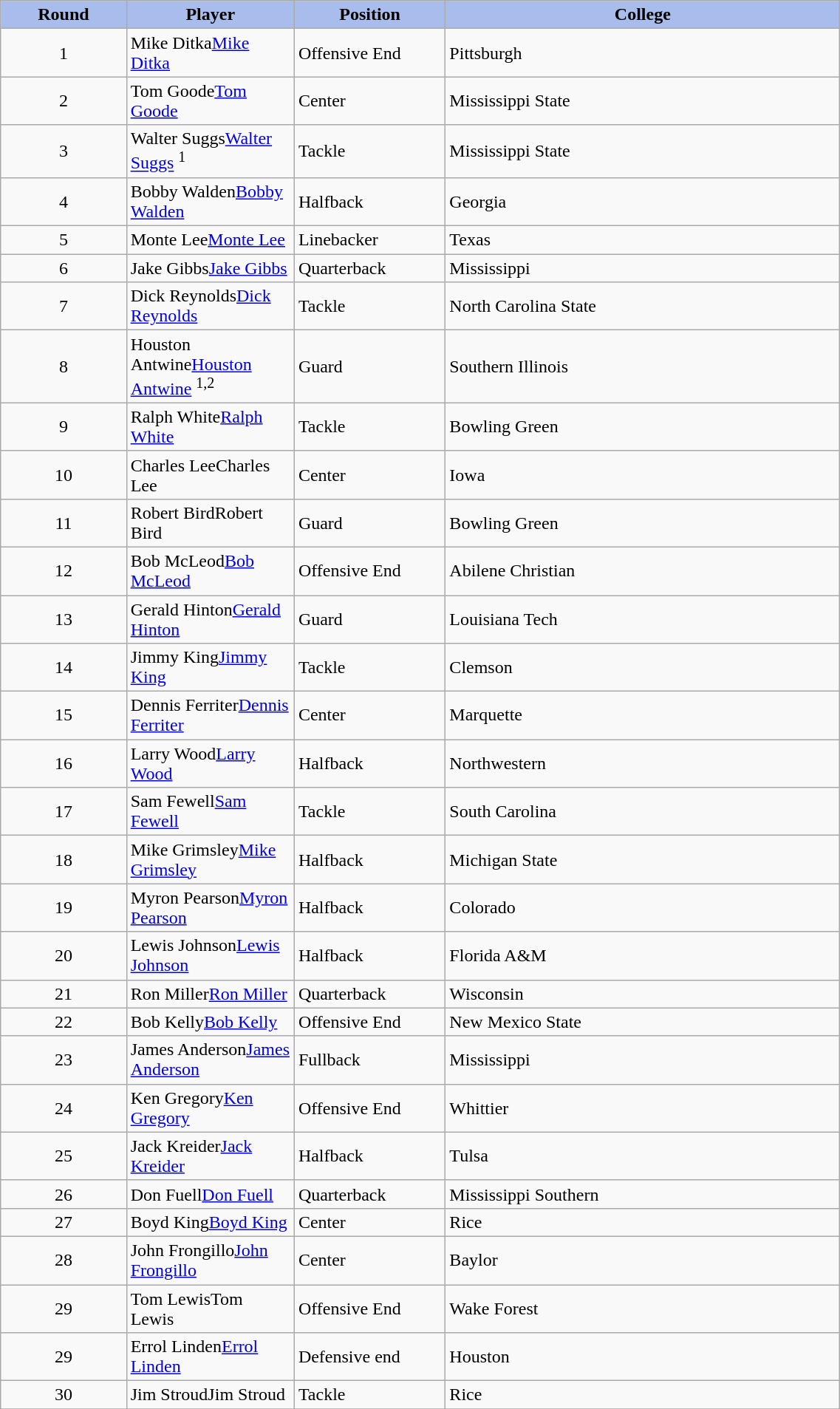<table class="wikitable sortable sortable" style="width: 60%">
<tr>
<th style="background:#A8BDEC;" width=15%>Round</th>
<th width=20% style="background:#A8BDEC;">Player</th>
<th width=18% style="background:#A8BDEC;">Position</th>
<th style="background:#A8BDEC;">College</th>
</tr>
<tr>
<td align=center>1</td>
<td><span>Mike Ditka</span><a href='#'>Mike Ditka</a></td>
<td>Offensive End</td>
<td>Pittsburgh</td>
</tr>
<tr>
<td align=center>2</td>
<td><span>Tom Goode</span><a href='#'>Tom Goode</a></td>
<td>Center</td>
<td>Mississippi State</td>
</tr>
<tr>
<td align=center>3</td>
<td><span>Walter Suggs</span><a href='#'>Walter Suggs</a> <sup>1</sup></td>
<td>Tackle</td>
<td>Mississippi State</td>
</tr>
<tr>
<td align=center>4</td>
<td><span>Bobby Walden</span><a href='#'>Bobby Walden</a></td>
<td>Halfback</td>
<td>Georgia</td>
</tr>
<tr>
<td align=center>5</td>
<td><span>Monte Lee</span><a href='#'>Monte Lee</a></td>
<td>Linebacker</td>
<td>Texas</td>
</tr>
<tr>
<td align=center>6</td>
<td><span>Jake Gibbs</span><a href='#'>Jake Gibbs</a></td>
<td>Quarterback</td>
<td>Mississippi</td>
</tr>
<tr>
<td align=center>7</td>
<td><span>Dick Reynolds</span><a href='#'>Dick Reynolds</a></td>
<td>Tackle</td>
<td>North Carolina State</td>
</tr>
<tr>
<td align=center>8</td>
<td><span>Houston Antwine</span><a href='#'>Houston Antwine</a> <sup>1,2</sup></td>
<td>Guard</td>
<td>Southern Illinois</td>
</tr>
<tr>
<td align=center>9</td>
<td><span>Ralph White</span><a href='#'>Ralph White</a></td>
<td>Tackle</td>
<td>Bowling Green</td>
</tr>
<tr>
<td align=center>10</td>
<td><span>Charles Lee</span>Charles Lee</td>
<td>Center</td>
<td>Iowa</td>
</tr>
<tr>
<td align=center>11</td>
<td><span>Robert Bird</span>Robert Bird</td>
<td>Guard</td>
<td>Bowling Green</td>
</tr>
<tr>
<td align=center>12</td>
<td><span>Bob McLeod</span><a href='#'>Bob McLeod</a></td>
<td>Offensive End</td>
<td>Abilene Christian</td>
</tr>
<tr>
<td align=center>13</td>
<td><span>Gerald Hinton</span><a href='#'>Gerald Hinton</a></td>
<td>Guard</td>
<td>Louisiana Tech</td>
</tr>
<tr>
<td align=center>14</td>
<td><span>Jimmy King</span><a href='#'>Jimmy King</a></td>
<td>Tackle</td>
<td>Clemson</td>
</tr>
<tr>
<td align=center>15</td>
<td><span>Dennis Ferriter</span><a href='#'>Dennis Ferriter</a></td>
<td>Center</td>
<td>Marquette</td>
</tr>
<tr>
<td align=center>16</td>
<td><span>Larry Wood</span><a href='#'>Larry Wood</a></td>
<td>Halfback</td>
<td>Northwestern</td>
</tr>
<tr>
<td align=center>17</td>
<td><span>Sam Fewell</span><a href='#'>Sam Fewell</a></td>
<td>Tackle</td>
<td>South Carolina</td>
</tr>
<tr>
<td align=center>18</td>
<td><span>Mike Grimsley</span><a href='#'>Mike Grimsley</a></td>
<td>Halfback</td>
<td>Michigan State</td>
</tr>
<tr>
<td align=center>19</td>
<td><span>Myron Pearson</span><a href='#'>Myron Pearson</a></td>
<td>Halfback</td>
<td>Colorado</td>
</tr>
<tr>
<td align=center>20</td>
<td><span>Lewis Johnson</span><a href='#'>Lewis Johnson</a></td>
<td>Halfback</td>
<td>Florida A&M</td>
</tr>
<tr>
<td align=center>21</td>
<td><span>Ron Miller</span><a href='#'>Ron Miller</a></td>
<td>Quarterback</td>
<td>Wisconsin</td>
</tr>
<tr>
<td align=center>22</td>
<td><span>Bob Kelly</span><a href='#'>Bob Kelly</a></td>
<td>Offensive End</td>
<td>New Mexico State</td>
</tr>
<tr>
<td align=center>23</td>
<td><span>James Anderson</span><a href='#'>James Anderson</a></td>
<td>Fullback</td>
<td>Mississippi</td>
</tr>
<tr>
<td align=center>24</td>
<td><span>Ken Gregory</span><a href='#'>Ken Gregory</a></td>
<td>Offensive End</td>
<td>Whittier</td>
</tr>
<tr>
<td align=center>25</td>
<td><span>Jack Kreider</span><a href='#'>Jack Kreider</a></td>
<td>Halfback</td>
<td>Tulsa</td>
</tr>
<tr>
<td align=center>26</td>
<td><span>Don Fuell</span><a href='#'>Don Fuell</a></td>
<td>Quarterback</td>
<td>Mississippi Southern</td>
</tr>
<tr>
<td align=center>27</td>
<td><span>Boyd King</span><a href='#'>Boyd King</a></td>
<td>Center</td>
<td>Rice</td>
</tr>
<tr>
<td align=center>28</td>
<td><span>John Frongillo</span><a href='#'>John Frongillo</a></td>
<td>Center</td>
<td>Baylor</td>
</tr>
<tr>
<td align=center>29</td>
<td><span>Tom Lewis</span>Tom Lewis</td>
<td>Offensive End</td>
<td>Wake Forest</td>
</tr>
<tr>
<td align=center>29</td>
<td><span>Errol Linden</span><a href='#'>Errol Linden</a></td>
<td>Defensive end</td>
<td>Houston</td>
</tr>
<tr>
<td align=center>30</td>
<td><span>Jim Stroud</span>Jim Stroud</td>
<td>Tackle</td>
<td>Rice</td>
</tr>
<tr>
</tr>
</table>
